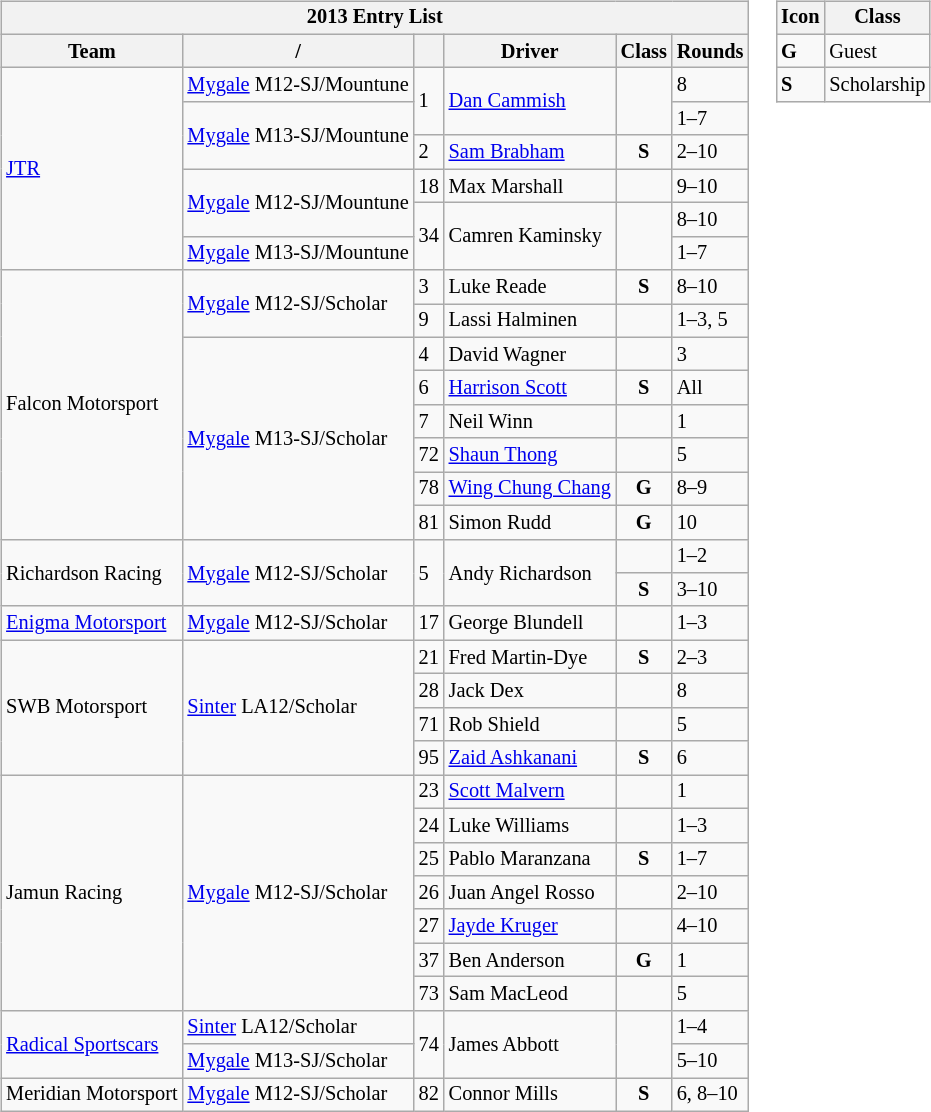<table>
<tr>
<td><br><table class="wikitable" style="font-size: 85%;">
<tr>
<th colspan=6>2013 Entry List</th>
</tr>
<tr>
<th>Team</th>
<th>/</th>
<th></th>
<th>Driver</th>
<th>Class</th>
<th>Rounds</th>
</tr>
<tr>
<td rowspan=6><a href='#'>JTR</a></td>
<td><a href='#'>Mygale</a> M12-SJ/Mountune</td>
<td rowspan=2>1</td>
<td rowspan=2> <a href='#'>Dan Cammish</a></td>
<td rowspan=2></td>
<td>8</td>
</tr>
<tr>
<td rowspan=2><a href='#'>Mygale</a> M13-SJ/Mountune</td>
<td>1–7</td>
</tr>
<tr>
<td>2</td>
<td> <a href='#'>Sam Brabham</a></td>
<td align="center"><strong><span>S</span></strong></td>
<td>2–10</td>
</tr>
<tr>
<td rowspan=2><a href='#'>Mygale</a> M12-SJ/Mountune</td>
<td>18</td>
<td> Max Marshall</td>
<td></td>
<td>9–10</td>
</tr>
<tr>
<td rowspan=2>34</td>
<td rowspan=2> Camren Kaminsky</td>
<td rowspan=2></td>
<td>8–10</td>
</tr>
<tr>
<td><a href='#'>Mygale</a> M13-SJ/Mountune</td>
<td>1–7</td>
</tr>
<tr>
<td rowspan=8>Falcon Motorsport</td>
<td rowspan=2><a href='#'>Mygale</a> M12-SJ/Scholar</td>
<td>3</td>
<td> Luke Reade</td>
<td align="center"><strong><span>S</span></strong></td>
<td>8–10</td>
</tr>
<tr>
<td>9</td>
<td> Lassi Halminen</td>
<td></td>
<td>1–3, 5</td>
</tr>
<tr>
<td rowspan=6><a href='#'>Mygale</a> M13-SJ/Scholar</td>
<td>4</td>
<td> David Wagner</td>
<td></td>
<td>3</td>
</tr>
<tr>
<td>6</td>
<td> <a href='#'>Harrison Scott</a></td>
<td align="center"><strong><span>S</span></strong></td>
<td>All</td>
</tr>
<tr>
<td>7</td>
<td> Neil Winn</td>
<td></td>
<td>1</td>
</tr>
<tr>
<td>72</td>
<td> <a href='#'>Shaun Thong</a></td>
<td></td>
<td>5</td>
</tr>
<tr>
<td>78</td>
<td> <a href='#'>Wing Chung Chang</a></td>
<td align="center"><strong><span>G</span></strong></td>
<td>8–9</td>
</tr>
<tr>
<td>81</td>
<td> Simon Rudd</td>
<td align="center"><strong><span>G</span></strong></td>
<td>10</td>
</tr>
<tr>
<td rowspan=2>Richardson Racing</td>
<td rowspan=2><a href='#'>Mygale</a> M12-SJ/Scholar</td>
<td rowspan=2>5</td>
<td rowspan=2> Andy Richardson</td>
<td></td>
<td>1–2</td>
</tr>
<tr>
<td align="center"><strong><span>S</span></strong></td>
<td>3–10</td>
</tr>
<tr>
<td><a href='#'>Enigma Motorsport</a></td>
<td><a href='#'>Mygale</a> M12-SJ/Scholar</td>
<td>17</td>
<td> George Blundell</td>
<td></td>
<td>1–3</td>
</tr>
<tr>
<td rowspan=4>SWB Motorsport</td>
<td rowspan=4><a href='#'>Sinter</a> LA12/Scholar</td>
<td>21</td>
<td> Fred Martin-Dye</td>
<td align="center"><strong><span>S</span></strong></td>
<td>2–3</td>
</tr>
<tr>
<td>28</td>
<td> Jack Dex</td>
<td></td>
<td>8</td>
</tr>
<tr>
<td>71</td>
<td> Rob Shield</td>
<td></td>
<td>5</td>
</tr>
<tr>
<td>95</td>
<td> <a href='#'>Zaid Ashkanani</a></td>
<td align="center"><strong><span>S</span></strong></td>
<td>6</td>
</tr>
<tr>
<td rowspan=7>Jamun Racing</td>
<td rowspan=7><a href='#'>Mygale</a> M12-SJ/Scholar</td>
<td>23</td>
<td> <a href='#'>Scott Malvern</a></td>
<td></td>
<td>1</td>
</tr>
<tr>
<td>24</td>
<td> Luke Williams</td>
<td></td>
<td>1–3</td>
</tr>
<tr>
<td>25</td>
<td> Pablo Maranzana</td>
<td align="center"><strong><span>S</span></strong></td>
<td>1–7</td>
</tr>
<tr>
<td>26</td>
<td> Juan Angel Rosso</td>
<td></td>
<td>2–10</td>
</tr>
<tr>
<td>27</td>
<td> <a href='#'>Jayde Kruger</a></td>
<td></td>
<td>4–10</td>
</tr>
<tr>
<td>37</td>
<td> Ben Anderson</td>
<td align="center"><strong><span>G</span></strong></td>
<td>1</td>
</tr>
<tr>
<td>73</td>
<td> Sam MacLeod</td>
<td></td>
<td>5</td>
</tr>
<tr>
<td rowspan=2><a href='#'>Radical Sportscars</a></td>
<td><a href='#'>Sinter</a> LA12/Scholar</td>
<td rowspan=2>74</td>
<td rowspan=2> James Abbott</td>
<td rowspan=2></td>
<td>1–4</td>
</tr>
<tr>
<td><a href='#'>Mygale</a> M13-SJ/Scholar</td>
<td>5–10</td>
</tr>
<tr>
<td>Meridian Motorsport</td>
<td><a href='#'>Mygale</a> M12-SJ/Scholar</td>
<td>82</td>
<td> Connor Mills</td>
<td align="center"><strong><span>S</span></strong></td>
<td>6, 8–10</td>
</tr>
</table>
</td>
<td valign="top"><br><table class="wikitable" style="font-size: 85%;">
<tr>
<th>Icon</th>
<th>Class</th>
</tr>
<tr>
<td><strong><span>G</span></strong></td>
<td>Guest</td>
</tr>
<tr>
<td><strong><span>S</span></strong></td>
<td>Scholarship</td>
</tr>
</table>
</td>
</tr>
</table>
